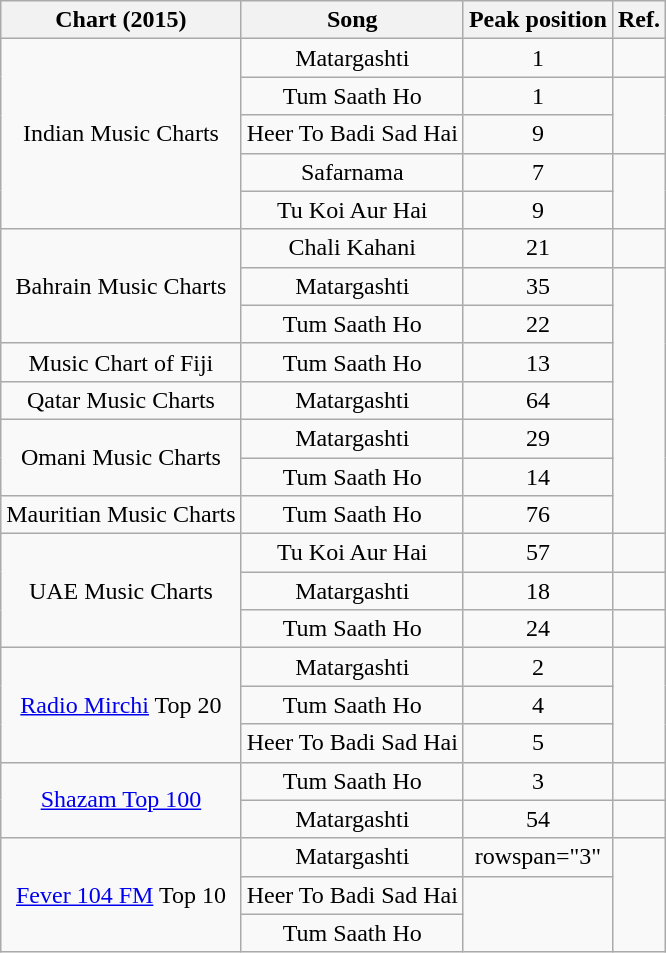<table class="wikitable sortable plainrowheaders" style="text-align:center;">
<tr>
<th>Chart (2015)</th>
<th>Song</th>
<th>Peak position</th>
<th>Ref.</th>
</tr>
<tr>
<td rowspan="5">Indian Music Charts</td>
<td>Matargashti</td>
<td>1</td>
<td></td>
</tr>
<tr>
<td>Tum Saath Ho</td>
<td>1</td>
<td rowspan="2"></td>
</tr>
<tr>
<td>Heer To Badi Sad Hai</td>
<td>9</td>
</tr>
<tr>
<td>Safarnama</td>
<td>7</td>
<td rowspan="2"></td>
</tr>
<tr>
<td>Tu Koi Aur Hai</td>
<td>9</td>
</tr>
<tr>
<td rowspan="3">Bahrain Music Charts</td>
<td>Chali Kahani</td>
<td>21</td>
<td></td>
</tr>
<tr>
<td>Matargashti</td>
<td>35</td>
<td rowspan="7"></td>
</tr>
<tr>
<td>Tum Saath Ho</td>
<td>22</td>
</tr>
<tr>
<td>Music Chart of Fiji</td>
<td>Tum Saath Ho</td>
<td>13</td>
</tr>
<tr>
<td>Qatar Music Charts</td>
<td>Matargashti</td>
<td>64</td>
</tr>
<tr>
<td rowspan="2">Omani Music Charts</td>
<td>Matargashti</td>
<td>29</td>
</tr>
<tr>
<td>Tum Saath Ho</td>
<td>14</td>
</tr>
<tr>
<td>Mauritian Music Charts</td>
<td>Tum Saath Ho</td>
<td>76</td>
</tr>
<tr>
<td rowspan="3">UAE Music Charts</td>
<td>Tu Koi Aur Hai</td>
<td>57</td>
<td></td>
</tr>
<tr>
<td>Matargashti</td>
<td>18</td>
<td></td>
</tr>
<tr>
<td>Tum Saath Ho</td>
<td>24</td>
<td></td>
</tr>
<tr>
<td rowspan="3"><a href='#'>Radio Mirchi</a> Top 20</td>
<td>Matargashti</td>
<td>2</td>
<td rowspan="3"></td>
</tr>
<tr>
<td>Tum Saath Ho</td>
<td>4</td>
</tr>
<tr>
<td>Heer To Badi Sad Hai</td>
<td>5</td>
</tr>
<tr>
<td rowspan="2"><a href='#'>Shazam Top 100</a></td>
<td>Tum Saath Ho</td>
<td>3</td>
<td></td>
</tr>
<tr>
<td>Matargashti</td>
<td>54</td>
<td></td>
</tr>
<tr>
<td rowspan="3"><a href='#'>Fever 104 FM</a> Top 10</td>
<td>Matargashti</td>
<td>rowspan="3" </td>
<td rowspan="3"></td>
</tr>
<tr>
<td>Heer To Badi Sad Hai</td>
</tr>
<tr>
<td>Tum Saath Ho</td>
</tr>
</table>
